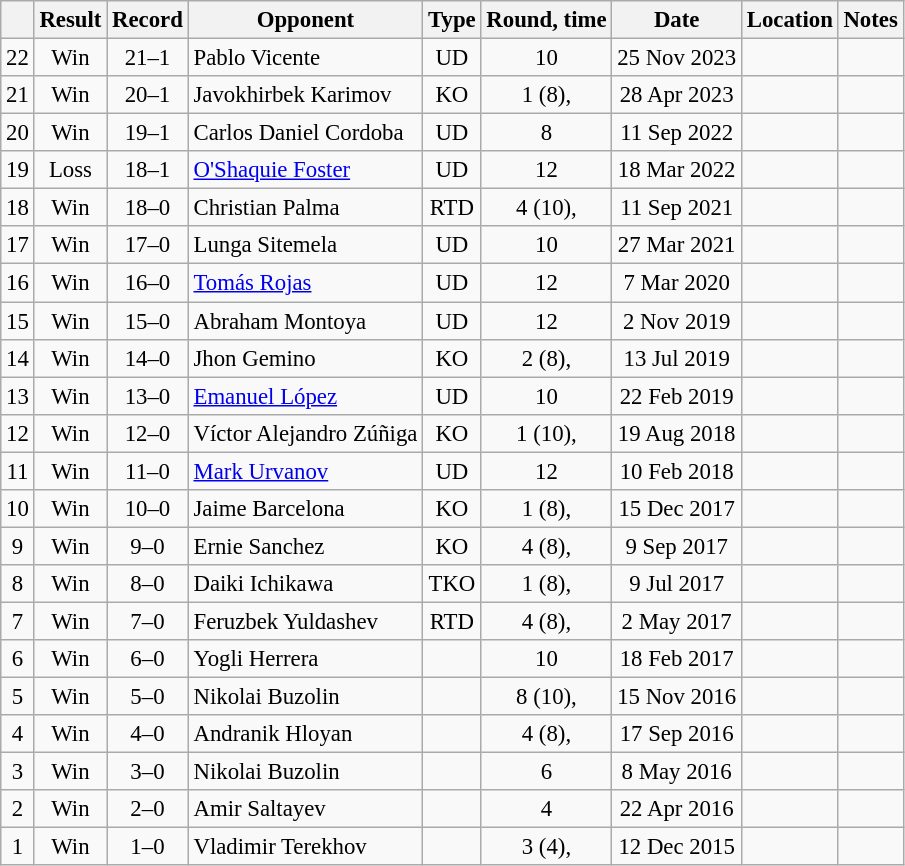<table class="wikitable" style="text-align:center; font-size:95%">
<tr>
<th></th>
<th>Result</th>
<th>Record</th>
<th>Opponent</th>
<th>Type</th>
<th>Round, time</th>
<th>Date</th>
<th>Location</th>
<th>Notes</th>
</tr>
<tr>
<td>22</td>
<td>Win</td>
<td>21–1</td>
<td align=left>Pablo Vicente</td>
<td>UD</td>
<td>10</td>
<td>25 Nov 2023</td>
<td align=left></td>
<td></td>
</tr>
<tr>
<td>21</td>
<td>Win</td>
<td>20–1</td>
<td align=left>Javokhirbek Karimov</td>
<td>KO</td>
<td>1 (8), </td>
<td>28 Apr 2023</td>
<td align=left></td>
<td></td>
</tr>
<tr>
<td>20</td>
<td>Win</td>
<td>19–1</td>
<td align=left>Carlos Daniel Cordoba</td>
<td>UD</td>
<td>8</td>
<td>11 Sep 2022</td>
<td align=left></td>
<td></td>
</tr>
<tr>
<td>19</td>
<td>Loss</td>
<td>18–1</td>
<td align="left"><a href='#'>O'Shaquie Foster</a></td>
<td>UD</td>
<td>12</td>
<td>18 Mar 2022</td>
<td style="text-align:left;"></td>
<td align="left"></td>
</tr>
<tr>
<td>18</td>
<td>Win</td>
<td>18–0</td>
<td align=left>Christian Palma</td>
<td>RTD</td>
<td>4 (10), </td>
<td>11 Sep 2021</td>
<td align=left></td>
<td align=left></td>
</tr>
<tr>
<td>17</td>
<td>Win</td>
<td>17–0</td>
<td align=left>Lunga Sitemela</td>
<td>UD</td>
<td>10</td>
<td>27 Mar 2021</td>
<td align=left></td>
<td align=left></td>
</tr>
<tr>
<td>16</td>
<td>Win</td>
<td>16–0</td>
<td align=left><a href='#'>Tomás Rojas</a></td>
<td>UD</td>
<td>12</td>
<td>7 Mar 2020</td>
<td align=left></td>
<td align=left></td>
</tr>
<tr>
<td>15</td>
<td>Win</td>
<td>15–0</td>
<td align=left>Abraham Montoya</td>
<td>UD</td>
<td>12</td>
<td>2 Nov 2019</td>
<td align=left></td>
<td align=left></td>
</tr>
<tr>
<td>14</td>
<td>Win</td>
<td>14–0</td>
<td align=left>Jhon Gemino</td>
<td>KO</td>
<td>2 (8), </td>
<td>13 Jul 2019</td>
<td align=left></td>
<td></td>
</tr>
<tr>
<td>13</td>
<td>Win</td>
<td>13–0</td>
<td align=left><a href='#'>Emanuel López</a></td>
<td>UD</td>
<td>10</td>
<td>22 Feb 2019</td>
<td align=left></td>
<td align=left></td>
</tr>
<tr>
<td>12</td>
<td>Win</td>
<td>12–0</td>
<td align=left>Víctor Alejandro Zúñiga</td>
<td>KO</td>
<td>1 (10), </td>
<td>19 Aug 2018</td>
<td align=left></td>
<td align=left></td>
</tr>
<tr>
<td>11</td>
<td>Win</td>
<td>11–0</td>
<td align=left><a href='#'>Mark Urvanov</a></td>
<td>UD</td>
<td>12</td>
<td>10 Feb 2018</td>
<td align=left></td>
<td align=left></td>
</tr>
<tr>
<td>10</td>
<td>Win</td>
<td>10–0</td>
<td align=left>Jaime Barcelona</td>
<td>KO</td>
<td>1 (8), </td>
<td>15 Dec 2017</td>
<td align=left></td>
<td></td>
</tr>
<tr>
<td>9</td>
<td>Win</td>
<td>9–0</td>
<td align=left>Ernie Sanchez</td>
<td>KO</td>
<td>4 (8), </td>
<td>9 Sep 2017</td>
<td align=left></td>
<td></td>
</tr>
<tr>
<td>8</td>
<td>Win</td>
<td>8–0</td>
<td align=left>Daiki Ichikawa</td>
<td>TKO</td>
<td>1 (8), </td>
<td>9 Jul 2017</td>
<td align=left></td>
<td align=left></td>
</tr>
<tr>
<td>7</td>
<td>Win</td>
<td>7–0</td>
<td align=left>Feruzbek Yuldashev</td>
<td>RTD</td>
<td>4 (8), </td>
<td>2 May 2017</td>
<td align=left></td>
<td align=left></td>
</tr>
<tr>
<td>6</td>
<td>Win</td>
<td>6–0</td>
<td align=left>Yogli Herrera</td>
<td></td>
<td>10</td>
<td>18 Feb 2017</td>
<td align=left></td>
<td align=left></td>
</tr>
<tr>
<td>5</td>
<td>Win</td>
<td>5–0</td>
<td align=left>Nikolai Buzolin</td>
<td></td>
<td>8 (10), </td>
<td>15 Nov 2016</td>
<td align=left></td>
<td align=left></td>
</tr>
<tr>
<td>4</td>
<td>Win</td>
<td>4–0</td>
<td align=left>Andranik Hloyan</td>
<td></td>
<td>4 (8), </td>
<td>17 Sep 2016</td>
<td align=left></td>
<td></td>
</tr>
<tr>
<td>3</td>
<td>Win</td>
<td>3–0</td>
<td align=left>Nikolai Buzolin</td>
<td></td>
<td>6</td>
<td>8 May 2016</td>
<td align=left></td>
<td></td>
</tr>
<tr>
<td>2</td>
<td>Win</td>
<td>2–0</td>
<td align=left>Amir Saltayev</td>
<td></td>
<td>4</td>
<td>22 Apr 2016</td>
<td align=left></td>
<td></td>
</tr>
<tr>
<td>1</td>
<td>Win</td>
<td>1–0</td>
<td align=left>Vladimir Terekhov</td>
<td></td>
<td>3 (4), </td>
<td>12 Dec 2015</td>
<td align=left></td>
<td></td>
</tr>
</table>
